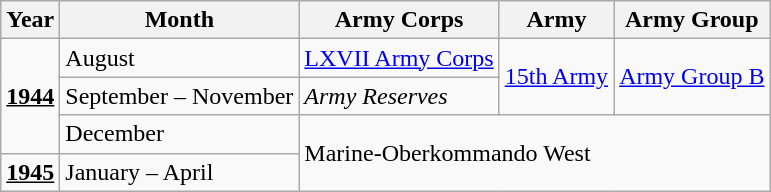<table class="wikitable">
<tr>
<th>Year</th>
<th>Month</th>
<th>Army Corps</th>
<th>Army</th>
<th>Army Group</th>
</tr>
<tr>
<td rowspan="3"><strong><u>1944</u></strong></td>
<td>August</td>
<td><a href='#'>LXVII Army Corps</a></td>
<td rowspan="2"><a href='#'>15th Army</a></td>
<td rowspan="2"><a href='#'>Army Group B</a></td>
</tr>
<tr>
<td>September – November</td>
<td><em>Army Reserves</em></td>
</tr>
<tr>
<td>December</td>
<td colspan="3" rowspan="2">Marine-Oberkommando West</td>
</tr>
<tr>
<td><strong><u>1945</u></strong></td>
<td>January – April</td>
</tr>
</table>
